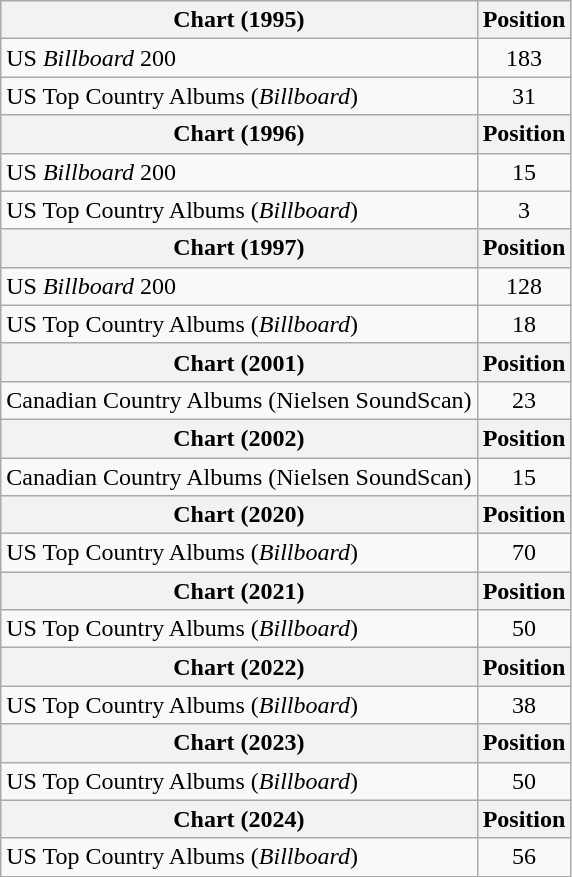<table class="wikitable">
<tr>
<th>Chart (1995)</th>
<th>Position</th>
</tr>
<tr>
<td>US <em>Billboard</em> 200</td>
<td style="text-align:center;">183</td>
</tr>
<tr>
<td>US Top Country Albums (<em>Billboard</em>)</td>
<td style="text-align:center;">31</td>
</tr>
<tr>
<th>Chart (1996)</th>
<th>Position</th>
</tr>
<tr>
<td>US <em>Billboard</em> 200</td>
<td style="text-align:center;">15</td>
</tr>
<tr>
<td>US Top Country Albums (<em>Billboard</em>)</td>
<td style="text-align:center;">3</td>
</tr>
<tr>
<th>Chart (1997)</th>
<th>Position</th>
</tr>
<tr>
<td>US <em>Billboard</em> 200</td>
<td style="text-align:center;">128</td>
</tr>
<tr>
<td>US Top Country Albums (<em>Billboard</em>)</td>
<td style="text-align:center;">18</td>
</tr>
<tr>
<th>Chart (2001)</th>
<th>Position</th>
</tr>
<tr>
<td>Canadian Country Albums (Nielsen SoundScan)</td>
<td align="center">23</td>
</tr>
<tr>
<th>Chart (2002)</th>
<th>Position</th>
</tr>
<tr>
<td>Canadian Country Albums (Nielsen SoundScan)</td>
<td align="center">15</td>
</tr>
<tr>
<th>Chart (2020)</th>
<th>Position</th>
</tr>
<tr>
<td>US Top Country Albums (<em>Billboard</em>)</td>
<td style="text-align:center;">70</td>
</tr>
<tr>
<th>Chart (2021)</th>
<th>Position</th>
</tr>
<tr>
<td>US Top Country Albums (<em>Billboard</em>)</td>
<td style="text-align:center;">50</td>
</tr>
<tr>
<th>Chart (2022)</th>
<th>Position</th>
</tr>
<tr>
<td>US Top Country Albums (<em>Billboard</em>)</td>
<td style="text-align:center;">38</td>
</tr>
<tr>
<th>Chart (2023)</th>
<th>Position</th>
</tr>
<tr>
<td>US Top Country Albums (<em>Billboard</em>)</td>
<td style="text-align:center;">50</td>
</tr>
<tr>
<th>Chart (2024)</th>
<th>Position</th>
</tr>
<tr>
<td>US Top Country Albums (<em>Billboard</em>)</td>
<td style="text-align:center;">56</td>
</tr>
</table>
